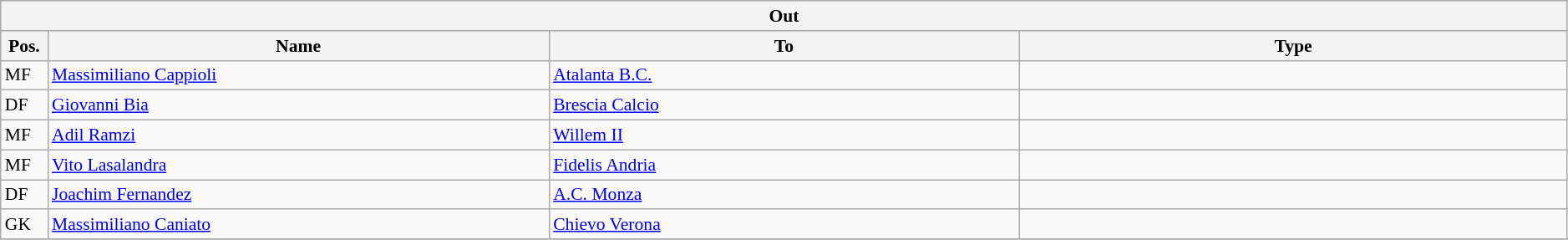<table class="wikitable" style="font-size:90%;width:99%;">
<tr>
<th colspan="4">Out</th>
</tr>
<tr>
<th width=3%>Pos.</th>
<th width=32%>Name</th>
<th width=30%>To</th>
<th width=35%>Type</th>
</tr>
<tr>
<td>MF</td>
<td><a href='#'>Massimiliano Cappioli</a></td>
<td><a href='#'>Atalanta B.C.</a></td>
<td></td>
</tr>
<tr>
<td>DF</td>
<td><a href='#'>Giovanni Bia</a></td>
<td><a href='#'>Brescia Calcio</a></td>
<td></td>
</tr>
<tr>
<td>MF</td>
<td><a href='#'>Adil Ramzi</a></td>
<td><a href='#'>Willem II</a></td>
<td></td>
</tr>
<tr>
<td>MF</td>
<td><a href='#'>Vito Lasalandra</a></td>
<td><a href='#'>Fidelis Andria</a></td>
<td></td>
</tr>
<tr>
<td>DF</td>
<td><a href='#'>Joachim Fernandez</a></td>
<td><a href='#'>A.C. Monza</a></td>
<td></td>
</tr>
<tr>
<td>GK</td>
<td><a href='#'>Massimiliano Caniato</a></td>
<td><a href='#'>Chievo Verona</a></td>
<td></td>
</tr>
<tr>
</tr>
</table>
